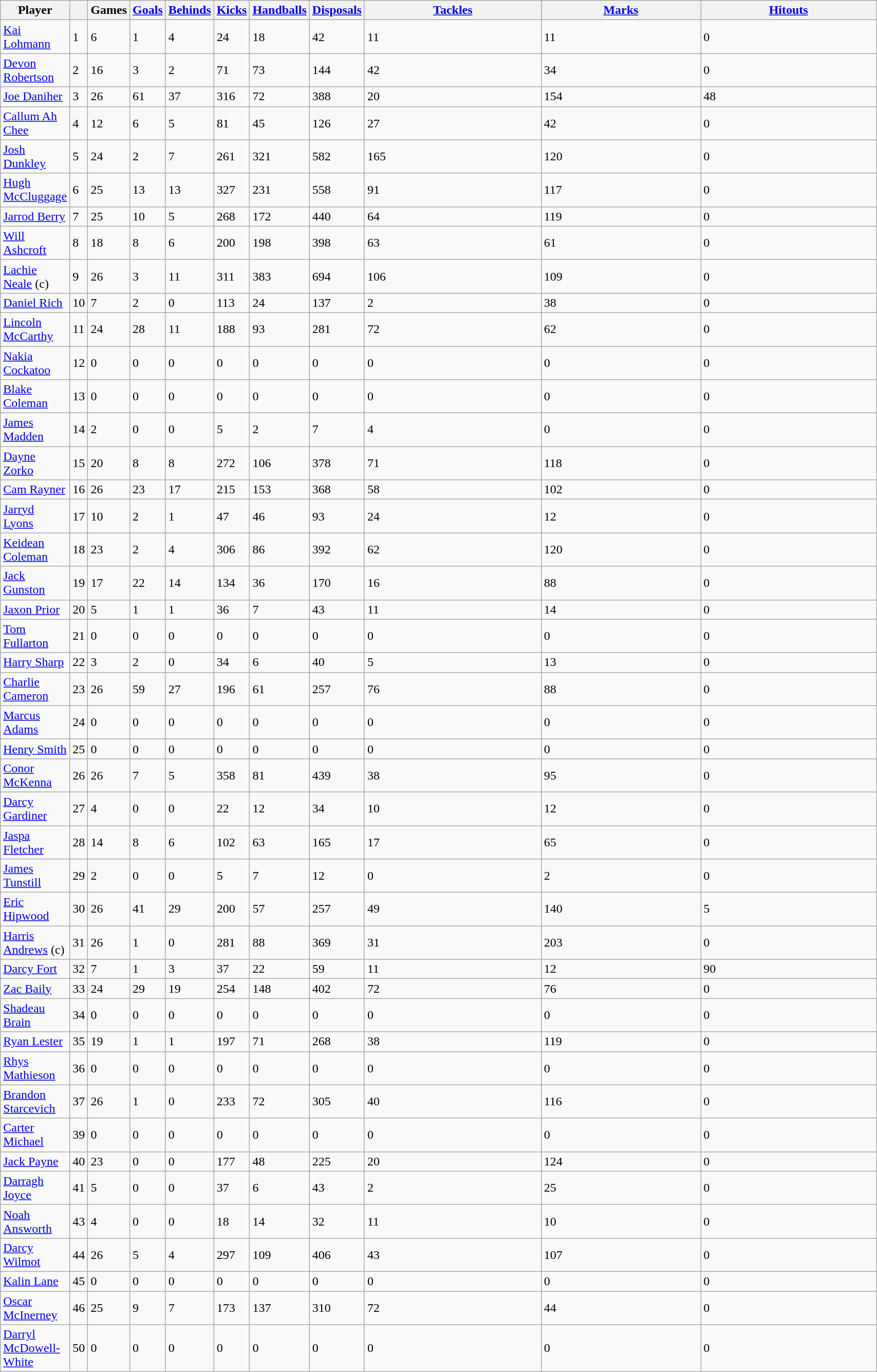<table class="wikitable sortable" style="width:90%;">
<tr>
<th width="6%">Player</th>
<th width="2%"></th>
<th width="2%">Games</th>
<th width="2%"><a href='#'>Goals</a></th>
<th width="2%"><a href='#'>Behinds</a></th>
<th width="2%"><a href='#'>Kicks</a></th>
<th width="2%"><a href='#'>Handballs</a></th>
<th width="2%"><a href='#'>Disposals</a></th>
<th><a href='#'>Tackles</a></th>
<th><a href='#'>Marks</a></th>
<th><a href='#'>Hitouts</a></th>
</tr>
<tr>
<td><a href='#'>Kai Lohmann</a></td>
<td>1</td>
<td>6</td>
<td>1</td>
<td>4</td>
<td>24</td>
<td>18</td>
<td>42</td>
<td>11</td>
<td>11</td>
<td>0</td>
</tr>
<tr>
<td><a href='#'>Devon Robertson</a></td>
<td>2</td>
<td>16</td>
<td>3</td>
<td>2</td>
<td>71</td>
<td>73</td>
<td>144</td>
<td>42</td>
<td>34</td>
<td>0</td>
</tr>
<tr>
<td><a href='#'>Joe Daniher</a></td>
<td>3</td>
<td>26</td>
<td>61</td>
<td>37</td>
<td>316</td>
<td>72</td>
<td>388</td>
<td>20</td>
<td>154</td>
<td>48</td>
</tr>
<tr>
<td><a href='#'>Callum Ah Chee</a></td>
<td>4</td>
<td>12</td>
<td>6</td>
<td>5</td>
<td>81</td>
<td>45</td>
<td>126</td>
<td>27</td>
<td>42</td>
<td>0</td>
</tr>
<tr>
<td><a href='#'>Josh Dunkley</a></td>
<td>5</td>
<td>24</td>
<td>2</td>
<td>7</td>
<td>261</td>
<td>321</td>
<td>582</td>
<td>165</td>
<td>120</td>
<td>0</td>
</tr>
<tr>
<td><a href='#'>Hugh McCluggage</a></td>
<td>6</td>
<td>25</td>
<td>13</td>
<td>13</td>
<td>327</td>
<td>231</td>
<td>558</td>
<td>91</td>
<td>117</td>
<td>0</td>
</tr>
<tr>
<td><a href='#'>Jarrod Berry</a></td>
<td>7</td>
<td>25</td>
<td>10</td>
<td>5</td>
<td>268</td>
<td>172</td>
<td>440</td>
<td>64</td>
<td>119</td>
<td>0</td>
</tr>
<tr>
<td><a href='#'>Will Ashcroft</a></td>
<td>8</td>
<td>18</td>
<td>8</td>
<td>6</td>
<td>200</td>
<td>198</td>
<td>398</td>
<td>63</td>
<td>61</td>
<td>0</td>
</tr>
<tr>
<td><a href='#'>Lachie Neale</a> (c)</td>
<td>9</td>
<td>26</td>
<td>3</td>
<td>11</td>
<td>311</td>
<td>383</td>
<td>694</td>
<td>106</td>
<td>109</td>
<td>0</td>
</tr>
<tr>
<td><a href='#'>Daniel Rich</a></td>
<td>10</td>
<td>7</td>
<td>2</td>
<td>0</td>
<td>113</td>
<td>24</td>
<td>137</td>
<td>2</td>
<td>38</td>
<td>0</td>
</tr>
<tr>
<td><a href='#'>Lincoln McCarthy</a></td>
<td>11</td>
<td>24</td>
<td>28</td>
<td>11</td>
<td>188</td>
<td>93</td>
<td>281</td>
<td>72</td>
<td>62</td>
<td>0</td>
</tr>
<tr>
<td><a href='#'>Nakia Cockatoo</a></td>
<td>12</td>
<td>0</td>
<td>0</td>
<td>0</td>
<td>0</td>
<td>0</td>
<td>0</td>
<td>0</td>
<td>0</td>
<td>0</td>
</tr>
<tr>
<td><a href='#'>Blake Coleman</a></td>
<td>13</td>
<td>0</td>
<td>0</td>
<td>0</td>
<td>0</td>
<td>0</td>
<td>0</td>
<td>0</td>
<td>0</td>
<td>0</td>
</tr>
<tr>
<td><a href='#'>James Madden</a></td>
<td>14</td>
<td>2</td>
<td>0</td>
<td>0</td>
<td>5</td>
<td>2</td>
<td>7</td>
<td>4</td>
<td>0</td>
<td>0</td>
</tr>
<tr>
<td><a href='#'>Dayne Zorko</a></td>
<td>15</td>
<td>20</td>
<td>8</td>
<td>8</td>
<td>272</td>
<td>106</td>
<td>378</td>
<td>71</td>
<td>118</td>
<td>0</td>
</tr>
<tr>
<td><a href='#'>Cam Rayner</a></td>
<td>16</td>
<td>26</td>
<td>23</td>
<td>17</td>
<td>215</td>
<td>153</td>
<td>368</td>
<td>58</td>
<td>102</td>
<td>0</td>
</tr>
<tr>
<td><a href='#'>Jarryd Lyons</a></td>
<td>17</td>
<td>10</td>
<td>2</td>
<td>1</td>
<td>47</td>
<td>46</td>
<td>93</td>
<td>24</td>
<td>12</td>
<td>0</td>
</tr>
<tr>
<td><a href='#'>Keidean Coleman</a></td>
<td>18</td>
<td>23</td>
<td>2</td>
<td>4</td>
<td>306</td>
<td>86</td>
<td>392</td>
<td>62</td>
<td>120</td>
<td>0</td>
</tr>
<tr>
<td><a href='#'>Jack Gunston</a></td>
<td>19</td>
<td>17</td>
<td>22</td>
<td>14</td>
<td>134</td>
<td>36</td>
<td>170</td>
<td>16</td>
<td>88</td>
<td>0</td>
</tr>
<tr>
<td><a href='#'>Jaxon Prior</a></td>
<td>20</td>
<td>5</td>
<td>1</td>
<td>1</td>
<td>36</td>
<td>7</td>
<td>43</td>
<td>11</td>
<td>14</td>
<td>0</td>
</tr>
<tr>
<td><a href='#'>Tom Fullarton</a></td>
<td>21</td>
<td>0</td>
<td>0</td>
<td>0</td>
<td>0</td>
<td>0</td>
<td>0</td>
<td>0</td>
<td>0</td>
<td>0</td>
</tr>
<tr>
<td><a href='#'>Harry Sharp</a></td>
<td>22</td>
<td>3</td>
<td>2</td>
<td>0</td>
<td>34</td>
<td>6</td>
<td>40</td>
<td>5</td>
<td>13</td>
<td>0</td>
</tr>
<tr>
<td><a href='#'>Charlie Cameron</a></td>
<td>23</td>
<td>26</td>
<td>59</td>
<td>27</td>
<td>196</td>
<td>61</td>
<td>257</td>
<td>76</td>
<td>88</td>
<td>0</td>
</tr>
<tr>
<td><a href='#'>Marcus Adams</a></td>
<td>24</td>
<td>0</td>
<td>0</td>
<td>0</td>
<td>0</td>
<td>0</td>
<td>0</td>
<td>0</td>
<td>0</td>
<td>0</td>
</tr>
<tr>
<td><a href='#'>Henry Smith</a></td>
<td>25</td>
<td>0</td>
<td>0</td>
<td>0</td>
<td>0</td>
<td>0</td>
<td>0</td>
<td>0</td>
<td>0</td>
<td>0</td>
</tr>
<tr>
<td><a href='#'>Conor McKenna</a></td>
<td>26</td>
<td>26</td>
<td>7</td>
<td>5</td>
<td>358</td>
<td>81</td>
<td>439</td>
<td>38</td>
<td>95</td>
<td>0</td>
</tr>
<tr>
<td><a href='#'>Darcy Gardiner</a></td>
<td>27</td>
<td>4</td>
<td>0</td>
<td>0</td>
<td>22</td>
<td>12</td>
<td>34</td>
<td>10</td>
<td>12</td>
<td>0</td>
</tr>
<tr>
<td><a href='#'>Jaspa Fletcher</a></td>
<td>28</td>
<td>14</td>
<td>8</td>
<td>6</td>
<td>102</td>
<td>63</td>
<td>165</td>
<td>17</td>
<td>65</td>
<td>0</td>
</tr>
<tr>
<td><a href='#'>James Tunstill</a></td>
<td>29</td>
<td>2</td>
<td>0</td>
<td>0</td>
<td>5</td>
<td>7</td>
<td>12</td>
<td>0</td>
<td>2</td>
<td>0</td>
</tr>
<tr>
<td><a href='#'>Eric Hipwood</a></td>
<td>30</td>
<td>26</td>
<td>41</td>
<td>29</td>
<td>200</td>
<td>57</td>
<td>257</td>
<td>49</td>
<td>140</td>
<td>5</td>
</tr>
<tr>
<td><a href='#'>Harris Andrews</a> (c)</td>
<td>31</td>
<td>26</td>
<td>1</td>
<td>0</td>
<td>281</td>
<td>88</td>
<td>369</td>
<td>31</td>
<td>203</td>
<td>0</td>
</tr>
<tr>
<td><a href='#'>Darcy Fort</a></td>
<td>32</td>
<td>7</td>
<td>1</td>
<td>3</td>
<td>37</td>
<td>22</td>
<td>59</td>
<td>11</td>
<td>12</td>
<td>90</td>
</tr>
<tr>
<td><a href='#'>Zac Baily</a></td>
<td>33</td>
<td>24</td>
<td>29</td>
<td>19</td>
<td>254</td>
<td>148</td>
<td>402</td>
<td>72</td>
<td>76</td>
<td>0</td>
</tr>
<tr>
<td><a href='#'>Shadeau Brain</a></td>
<td>34</td>
<td>0</td>
<td>0</td>
<td>0</td>
<td>0</td>
<td>0</td>
<td>0</td>
<td>0</td>
<td>0</td>
<td>0</td>
</tr>
<tr>
<td><a href='#'>Ryan Lester</a></td>
<td>35</td>
<td>19</td>
<td>1</td>
<td>1</td>
<td>197</td>
<td>71</td>
<td>268</td>
<td>38</td>
<td>119</td>
<td>0</td>
</tr>
<tr>
<td><a href='#'>Rhys Mathieson</a></td>
<td>36</td>
<td>0</td>
<td>0</td>
<td>0</td>
<td>0</td>
<td>0</td>
<td>0</td>
<td>0</td>
<td>0</td>
<td>0</td>
</tr>
<tr>
<td><a href='#'>Brandon Starcevich</a></td>
<td>37</td>
<td>26</td>
<td>1</td>
<td>0</td>
<td>233</td>
<td>72</td>
<td>305</td>
<td>40</td>
<td>116</td>
<td>0</td>
</tr>
<tr>
<td><a href='#'>Carter Michael</a></td>
<td>39</td>
<td>0</td>
<td>0</td>
<td>0</td>
<td>0</td>
<td>0</td>
<td>0</td>
<td>0</td>
<td>0</td>
<td>0</td>
</tr>
<tr>
<td><a href='#'>Jack Payne</a></td>
<td>40</td>
<td>23</td>
<td>0</td>
<td>0</td>
<td>177</td>
<td>48</td>
<td>225</td>
<td>20</td>
<td>124</td>
<td>0</td>
</tr>
<tr>
<td><a href='#'>Darragh Joyce</a></td>
<td>41</td>
<td>5</td>
<td>0</td>
<td>0</td>
<td>37</td>
<td>6</td>
<td>43</td>
<td>2</td>
<td>25</td>
<td>0</td>
</tr>
<tr>
<td><a href='#'>Noah Answorth</a></td>
<td>43</td>
<td>4</td>
<td>0</td>
<td>0</td>
<td>18</td>
<td>14</td>
<td>32</td>
<td>11</td>
<td>10</td>
<td>0</td>
</tr>
<tr>
<td><a href='#'>Darcy Wilmot</a></td>
<td>44</td>
<td>26</td>
<td>5</td>
<td>4</td>
<td>297</td>
<td>109</td>
<td>406</td>
<td>43</td>
<td>107</td>
<td>0</td>
</tr>
<tr>
<td><a href='#'>Kalin Lane</a></td>
<td>45</td>
<td>0</td>
<td>0</td>
<td>0</td>
<td>0</td>
<td>0</td>
<td>0</td>
<td>0</td>
<td>0</td>
<td>0</td>
</tr>
<tr>
<td><a href='#'>Oscar McInerney</a></td>
<td>46</td>
<td>25</td>
<td>9</td>
<td>7</td>
<td>173</td>
<td>137</td>
<td>310</td>
<td>72</td>
<td>44</td>
<td>0</td>
</tr>
<tr>
<td><a href='#'>Darryl McDowell-White</a></td>
<td>50</td>
<td>0</td>
<td>0</td>
<td>0</td>
<td>0</td>
<td>0</td>
<td>0</td>
<td>0</td>
<td>0</td>
<td>0</td>
</tr>
</table>
